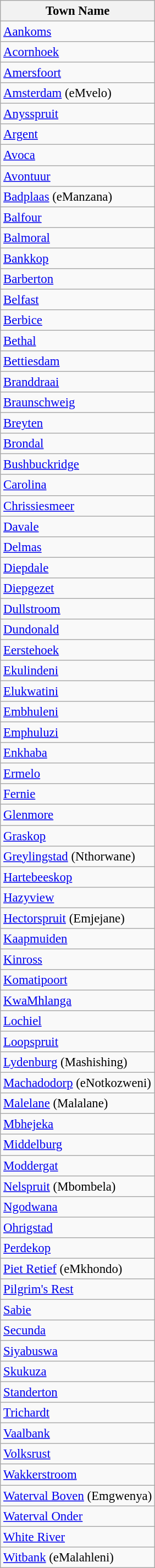<table class="wikitable sortable" style="font-size: 95%;">
<tr>
<th>Town Name</th>
</tr>
<tr>
<td><a href='#'>Aankoms</a></td>
</tr>
<tr>
<td><a href='#'>Acornhoek</a></td>
</tr>
<tr>
<td><a href='#'>Amersfoort</a></td>
</tr>
<tr>
<td><a href='#'>Amsterdam</a> (eMvelo)</td>
</tr>
<tr>
<td><a href='#'>Anysspruit</a></td>
</tr>
<tr>
<td><a href='#'>Argent</a></td>
</tr>
<tr>
<td><a href='#'>Avoca</a></td>
</tr>
<tr>
<td><a href='#'>Avontuur</a></td>
</tr>
<tr>
<td><a href='#'>Badplaas</a> (eManzana)</td>
</tr>
<tr>
<td><a href='#'>Balfour</a></td>
</tr>
<tr>
<td><a href='#'>Balmoral</a></td>
</tr>
<tr>
<td><a href='#'>Bankkop</a></td>
</tr>
<tr>
<td><a href='#'>Barberton</a></td>
</tr>
<tr>
<td><a href='#'>Belfast</a></td>
</tr>
<tr>
<td><a href='#'>Berbice</a></td>
</tr>
<tr>
<td><a href='#'>Bethal</a></td>
</tr>
<tr>
<td><a href='#'>Bettiesdam</a></td>
</tr>
<tr>
<td><a href='#'>Branddraai</a></td>
</tr>
<tr>
<td><a href='#'>Braunschweig</a></td>
</tr>
<tr>
<td><a href='#'>Breyten</a></td>
</tr>
<tr>
<td><a href='#'>Brondal</a></td>
</tr>
<tr>
<td><a href='#'>Bushbuckridge</a></td>
</tr>
<tr>
<td><a href='#'>Carolina</a></td>
</tr>
<tr>
<td><a href='#'>Chrissiesmeer</a></td>
</tr>
<tr>
<td><a href='#'>Davale</a></td>
</tr>
<tr>
<td><a href='#'>Delmas</a></td>
</tr>
<tr>
<td><a href='#'>Diepdale</a></td>
</tr>
<tr>
<td><a href='#'>Diepgezet</a></td>
</tr>
<tr>
<td><a href='#'>Dullstroom</a></td>
</tr>
<tr>
<td><a href='#'>Dundonald</a></td>
</tr>
<tr>
<td><a href='#'>Eerstehoek</a></td>
</tr>
<tr>
<td><a href='#'>Ekulindeni</a></td>
</tr>
<tr>
<td><a href='#'>Elukwatini</a></td>
</tr>
<tr>
<td><a href='#'>Embhuleni</a></td>
</tr>
<tr>
<td><a href='#'>Emphuluzi</a></td>
</tr>
<tr>
<td><a href='#'>Enkhaba</a></td>
</tr>
<tr>
<td><a href='#'>Ermelo</a></td>
</tr>
<tr>
<td><a href='#'>Fernie</a></td>
</tr>
<tr>
<td><a href='#'>Glenmore</a></td>
</tr>
<tr>
<td><a href='#'>Graskop</a></td>
</tr>
<tr>
<td><a href='#'>Greylingstad</a> (Nthorwane)</td>
</tr>
<tr>
<td><a href='#'>Hartebeeskop</a></td>
</tr>
<tr>
<td><a href='#'>Hazyview</a></td>
</tr>
<tr>
<td><a href='#'>Hectorspruit</a> (Emjejane)</td>
</tr>
<tr>
<td><a href='#'>Kaapmuiden</a></td>
</tr>
<tr>
<td><a href='#'>Kinross</a></td>
</tr>
<tr>
<td><a href='#'>Komatipoort</a></td>
</tr>
<tr>
<td><a href='#'>KwaMhlanga</a></td>
</tr>
<tr>
<td><a href='#'>Lochiel</a></td>
</tr>
<tr>
<td><a href='#'>Loopspruit</a></td>
</tr>
<tr>
<td><a href='#'>Lydenburg</a> (Mashishing)</td>
</tr>
<tr>
<td><a href='#'>Machadodorp</a> (eNotkozweni)</td>
</tr>
<tr>
<td><a href='#'>Malelane</a> (Malalane)</td>
</tr>
<tr>
<td><a href='#'>Mbhejeka</a></td>
</tr>
<tr>
<td><a href='#'>Middelburg</a></td>
</tr>
<tr>
<td><a href='#'>Moddergat</a></td>
</tr>
<tr>
<td><a href='#'>Nelspruit</a> (Mbombela)</td>
</tr>
<tr>
<td><a href='#'>Ngodwana</a></td>
</tr>
<tr>
<td><a href='#'>Ohrigstad</a></td>
</tr>
<tr>
<td><a href='#'>Perdekop</a></td>
</tr>
<tr>
<td><a href='#'>Piet Retief</a> (eMkhondo)</td>
</tr>
<tr>
<td><a href='#'>Pilgrim's Rest</a></td>
</tr>
<tr>
<td><a href='#'>Sabie</a></td>
</tr>
<tr>
<td><a href='#'>Secunda</a></td>
</tr>
<tr>
<td><a href='#'>Siyabuswa</a></td>
</tr>
<tr>
<td><a href='#'>Skukuza</a></td>
</tr>
<tr>
<td><a href='#'>Standerton</a></td>
</tr>
<tr>
<td><a href='#'>Trichardt</a></td>
</tr>
<tr>
<td><a href='#'>Vaalbank</a></td>
</tr>
<tr>
<td><a href='#'>Volksrust</a></td>
</tr>
<tr>
<td><a href='#'>Wakkerstroom</a></td>
</tr>
<tr>
<td><a href='#'>Waterval Boven</a> (Emgwenya)</td>
</tr>
<tr>
<td><a href='#'>Waterval Onder</a></td>
</tr>
<tr>
<td><a href='#'>White River</a></td>
</tr>
<tr>
<td><a href='#'>Witbank</a> (eMalahleni)</td>
</tr>
</table>
